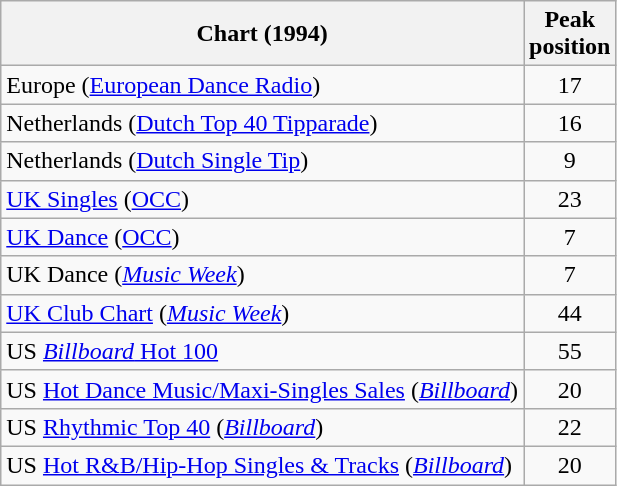<table class="wikitable">
<tr>
<th>Chart (1994)</th>
<th>Peak<br>position</th>
</tr>
<tr>
<td>Europe (<a href='#'>European Dance Radio</a>)</td>
<td align="center">17</td>
</tr>
<tr>
<td>Netherlands (<a href='#'>Dutch Top 40 Tipparade</a>)</td>
<td align="center">16</td>
</tr>
<tr>
<td>Netherlands (<a href='#'>Dutch Single Tip</a>)</td>
<td align="center">9</td>
</tr>
<tr>
<td><a href='#'>UK Singles</a> (<a href='#'>OCC</a>)</td>
<td align="center">23</td>
</tr>
<tr>
<td><a href='#'>UK Dance</a> (<a href='#'>OCC</a>)</td>
<td align="center">7</td>
</tr>
<tr>
<td>UK Dance (<em><a href='#'>Music Week</a></em>)</td>
<td align="center">7</td>
</tr>
<tr>
<td><a href='#'>UK Club Chart</a> (<em><a href='#'>Music Week</a></em>)</td>
<td align="center">44</td>
</tr>
<tr>
<td>US <a href='#'><em>Billboard</em> Hot 100</a></td>
<td align="center">55</td>
</tr>
<tr>
<td>US <a href='#'>Hot Dance Music/Maxi-Singles Sales</a> (<em><a href='#'>Billboard</a></em>)</td>
<td align="center">20</td>
</tr>
<tr>
<td>US <a href='#'>Rhythmic Top 40</a> (<em><a href='#'>Billboard</a></em>)</td>
<td align="center">22</td>
</tr>
<tr>
<td>US <a href='#'>Hot R&B/Hip-Hop Singles & Tracks</a> (<em><a href='#'>Billboard</a></em>)</td>
<td align="center">20</td>
</tr>
</table>
